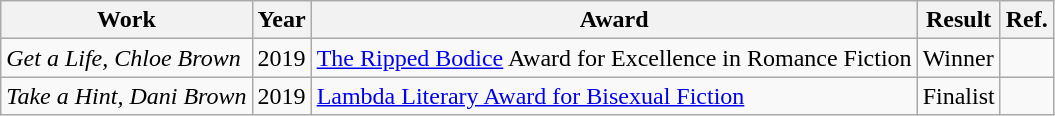<table class="wikitable">
<tr>
<th>Work</th>
<th>Year</th>
<th>Award</th>
<th>Result</th>
<th>Ref.</th>
</tr>
<tr>
<td><em>Get a Life, Chloe Brown</em></td>
<td>2019</td>
<td><a href='#'>The Ripped Bodice</a> Award for Excellence in Romance Fiction</td>
<td>Winner</td>
<td></td>
</tr>
<tr>
<td><em>Take a Hint, Dani Brown</em></td>
<td>2019</td>
<td><a href='#'>Lambda Literary Award for Bisexual Fiction</a></td>
<td>Finalist</td>
<td></td>
</tr>
</table>
